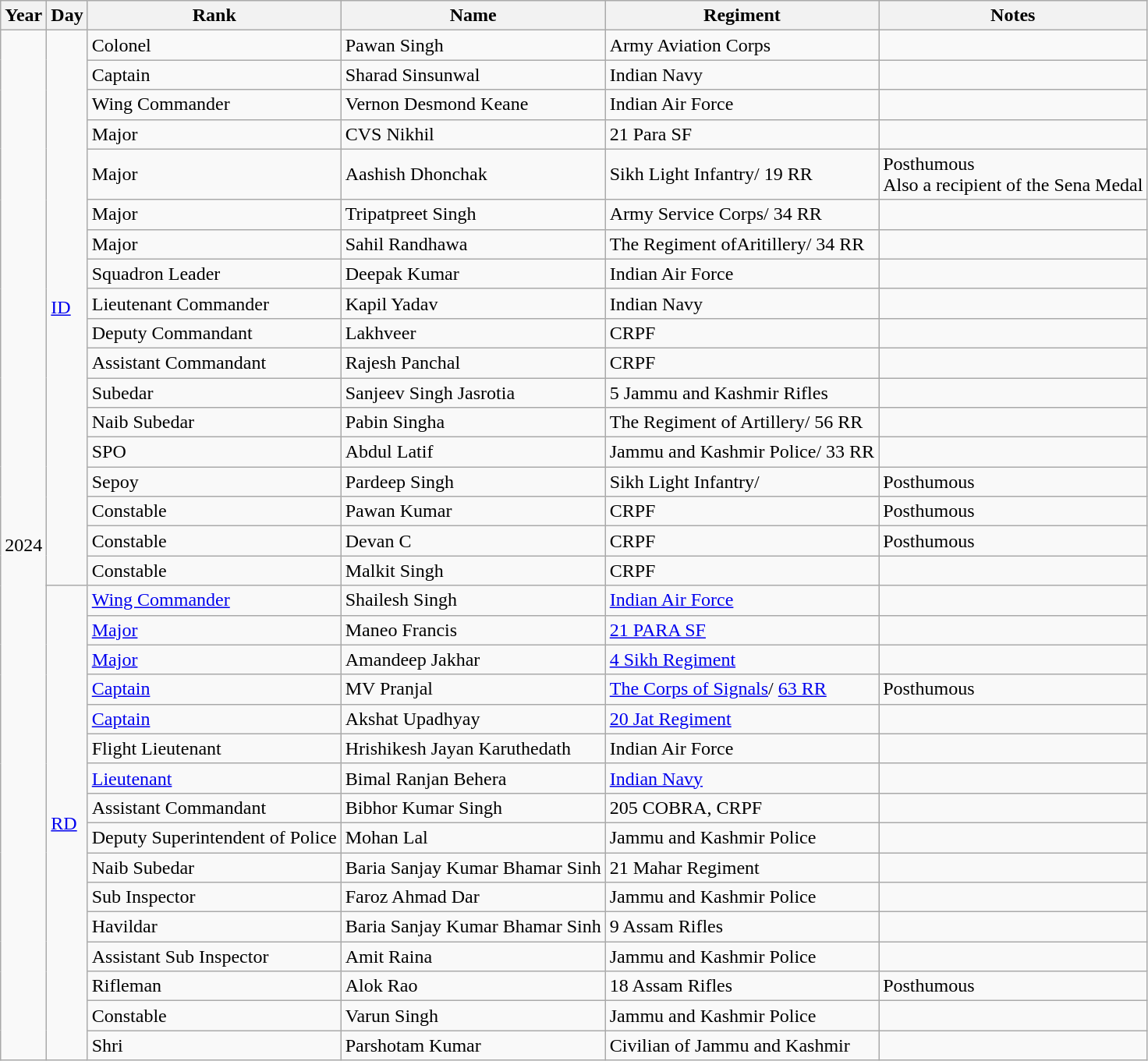<table class="wikitable sortable">
<tr>
<th>Year</th>
<th>Day</th>
<th>Rank</th>
<th>Name</th>
<th>Regiment</th>
<th>Notes</th>
</tr>
<tr>
<td rowspan="34">2024</td>
<td rowspan="18"><a href='#'>ID</a></td>
<td>Colonel</td>
<td>Pawan Singh</td>
<td>Army Aviation Corps</td>
<td></td>
</tr>
<tr>
<td>Captain</td>
<td>Sharad Sinsunwal</td>
<td>Indian Navy</td>
<td></td>
</tr>
<tr>
<td>Wing Commander</td>
<td>Vernon Desmond Keane</td>
<td>Indian Air Force</td>
<td></td>
</tr>
<tr>
<td>Major</td>
<td>CVS Nikhil</td>
<td>21 Para SF</td>
<td></td>
</tr>
<tr>
<td>Major</td>
<td>Aashish Dhonchak</td>
<td>Sikh Light Infantry/ 19 RR</td>
<td>Posthumous<br>Also a recipient of the Sena Medal</td>
</tr>
<tr>
<td>Major</td>
<td>Tripatpreet Singh</td>
<td>Army Service Corps/ 34 RR</td>
<td></td>
</tr>
<tr>
<td>Major</td>
<td>Sahil Randhawa</td>
<td>The Regiment ofAritillery/ 34 RR</td>
<td></td>
</tr>
<tr>
<td>Squadron Leader</td>
<td>Deepak Kumar</td>
<td>Indian Air Force</td>
<td></td>
</tr>
<tr>
<td>Lieutenant Commander</td>
<td>Kapil Yadav</td>
<td>Indian Navy</td>
<td></td>
</tr>
<tr>
<td>Deputy Commandant</td>
<td>Lakhveer</td>
<td>CRPF</td>
<td></td>
</tr>
<tr>
<td>Assistant Commandant</td>
<td>Rajesh Panchal</td>
<td>CRPF</td>
<td></td>
</tr>
<tr>
<td>Subedar</td>
<td>Sanjeev Singh Jasrotia</td>
<td>5 Jammu and Kashmir Rifles</td>
<td></td>
</tr>
<tr>
<td>Naib Subedar</td>
<td>Pabin Singha</td>
<td>The Regiment of Artillery/ 56 RR</td>
<td></td>
</tr>
<tr>
<td>SPO</td>
<td>Abdul Latif</td>
<td>Jammu and Kashmir Police/ 33 RR</td>
<td></td>
</tr>
<tr>
<td>Sepoy</td>
<td>Pardeep Singh</td>
<td>Sikh Light Infantry/</td>
<td>Posthumous</td>
</tr>
<tr>
<td>Constable</td>
<td>Pawan Kumar</td>
<td>CRPF</td>
<td>Posthumous</td>
</tr>
<tr>
<td>Constable</td>
<td>Devan C</td>
<td>CRPF</td>
<td>Posthumous</td>
</tr>
<tr>
<td>Constable</td>
<td>Malkit Singh</td>
<td>CRPF</td>
<td></td>
</tr>
<tr>
<td rowspan="16"><a href='#'>RD</a></td>
<td><a href='#'>Wing Commander</a></td>
<td>Shailesh Singh</td>
<td><a href='#'>Indian Air Force</a></td>
<td></td>
</tr>
<tr>
<td><a href='#'>Major</a></td>
<td>Maneo Francis</td>
<td><a href='#'>21 PARA SF</a></td>
<td></td>
</tr>
<tr>
<td><a href='#'>Major</a></td>
<td>Amandeep Jakhar</td>
<td><a href='#'>4 Sikh Regiment</a></td>
<td></td>
</tr>
<tr>
<td><a href='#'>Captain</a></td>
<td>MV Pranjal</td>
<td><a href='#'>The Corps of Signals</a>/ <a href='#'>63 RR</a></td>
<td>Posthumous</td>
</tr>
<tr>
<td><a href='#'>Captain</a></td>
<td>Akshat Upadhyay</td>
<td><a href='#'>20 Jat Regiment</a></td>
<td></td>
</tr>
<tr>
<td>Flight Lieutenant</td>
<td>Hrishikesh Jayan Karuthedath</td>
<td>Indian Air Force</td>
<td></td>
</tr>
<tr>
<td><a href='#'>Lieutenant</a></td>
<td>Bimal Ranjan Behera</td>
<td><a href='#'>Indian Navy</a></td>
<td></td>
</tr>
<tr>
<td>Assistant Commandant</td>
<td>Bibhor Kumar Singh</td>
<td>205 COBRA, CRPF</td>
<td></td>
</tr>
<tr>
<td>Deputy Superintendent of Police</td>
<td>Mohan Lal</td>
<td>Jammu and Kashmir Police</td>
<td></td>
</tr>
<tr>
<td>Naib Subedar</td>
<td>Baria Sanjay Kumar Bhamar Sinh</td>
<td>21 Mahar Regiment</td>
<td></td>
</tr>
<tr>
<td>Sub Inspector</td>
<td>Faroz Ahmad Dar</td>
<td>Jammu and Kashmir Police</td>
<td></td>
</tr>
<tr>
<td>Havildar</td>
<td>Baria Sanjay Kumar Bhamar Sinh</td>
<td>9 Assam Rifles</td>
<td></td>
</tr>
<tr>
<td>Assistant Sub Inspector</td>
<td>Amit Raina</td>
<td>Jammu and Kashmir Police</td>
<td></td>
</tr>
<tr>
<td>Rifleman</td>
<td>Alok Rao</td>
<td>18 Assam Rifles</td>
<td>Posthumous</td>
</tr>
<tr>
<td>Constable</td>
<td>Varun Singh</td>
<td>Jammu and Kashmir Police</td>
<td></td>
</tr>
<tr>
<td>Shri</td>
<td>Parshotam Kumar</td>
<td>Civilian of Jammu and Kashmir</td>
<td></td>
</tr>
</table>
